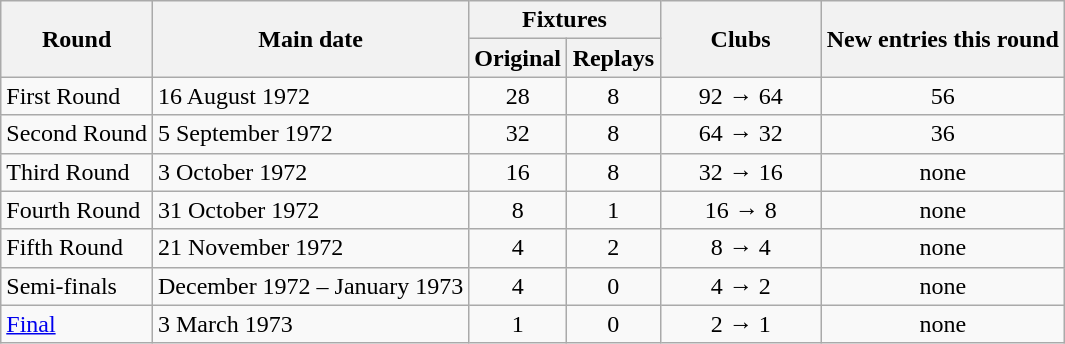<table class="wikitable" style="text-align:center">
<tr>
<th rowspan=2>Round</th>
<th rowspan=2>Main date</th>
<th colspan=2>Fixtures</th>
<th rowspan=2 width=100>Clubs</th>
<th rowspan=2>New entries this round</th>
</tr>
<tr>
<th width=55>Original</th>
<th width=55>Replays</th>
</tr>
<tr>
<td align=left>First Round</td>
<td align=left>16 August 1972</td>
<td>28</td>
<td>8</td>
<td>92 → 64</td>
<td>56<br></td>
</tr>
<tr>
<td align=left>Second Round</td>
<td align=left>5 September 1972</td>
<td>32</td>
<td>8</td>
<td>64 → 32</td>
<td>36<br></td>
</tr>
<tr>
<td align=left>Third Round</td>
<td align=left>3 October 1972</td>
<td>16</td>
<td>8</td>
<td>32 → 16</td>
<td>none</td>
</tr>
<tr>
<td align=left>Fourth Round</td>
<td align=left>31 October 1972</td>
<td>8</td>
<td>1</td>
<td>16 → 8</td>
<td>none</td>
</tr>
<tr>
<td align=left>Fifth Round</td>
<td align=left>21 November 1972</td>
<td>4</td>
<td>2</td>
<td>8 → 4</td>
<td>none</td>
</tr>
<tr>
<td align=left>Semi-finals</td>
<td align=left>December 1972 – January 1973</td>
<td>4</td>
<td>0</td>
<td>4 → 2</td>
<td>none</td>
</tr>
<tr>
<td align=left><a href='#'>Final</a></td>
<td align=left>3 March 1973</td>
<td>1</td>
<td>0</td>
<td>2 → 1</td>
<td>none</td>
</tr>
</table>
